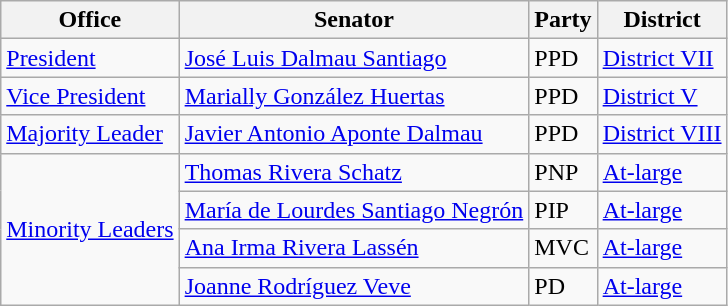<table class=wikitable>
<tr>
<th>Office</th>
<th>Senator</th>
<th>Party</th>
<th>District</th>
</tr>
<tr>
<td><a href='#'>President</a></td>
<td nowrap ><a href='#'>José Luis Dalmau Santiago</a></td>
<td>PPD</td>
<td><a href='#'>District VII</a></td>
</tr>
<tr>
<td><a href='#'>Vice President</a></td>
<td nowrap ><a href='#'>Marially González Huertas</a></td>
<td>PPD</td>
<td><a href='#'>District V</a></td>
</tr>
<tr>
<td rowspan=1><a href='#'>Majority Leader</a></td>
<td nowrap ><a href='#'>Javier Antonio Aponte Dalmau</a></td>
<td>PPD</td>
<td><a href='#'>District VIII</a></td>
</tr>
<tr>
<td rowspan=4><a href='#'>Minority Leaders</a></td>
<td nowrap ><a href='#'>Thomas Rivera Schatz</a></td>
<td>PNP</td>
<td><a href='#'>At-large</a></td>
</tr>
<tr>
<td nowrap ><a href='#'>María de Lourdes Santiago Negrón</a></td>
<td>PIP</td>
<td><a href='#'>At-large</a></td>
</tr>
<tr>
<td nowrap ><a href='#'>Ana Irma Rivera Lassén</a></td>
<td>MVC</td>
<td><a href='#'>At-large</a></td>
</tr>
<tr>
<td nowrap ><a href='#'>Joanne Rodríguez Veve</a></td>
<td>PD</td>
<td><a href='#'>At-large</a></td>
</tr>
</table>
